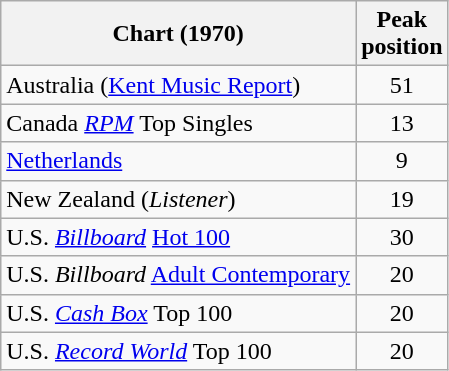<table class="wikitable sortable">
<tr>
<th>Chart (1970)</th>
<th>Peak<br>position</th>
</tr>
<tr>
<td>Australia (<a href='#'>Kent Music Report</a>)</td>
<td style="text-align:center;">51</td>
</tr>
<tr>
<td>Canada <a href='#'><em>RPM</em></a> Top Singles</td>
<td style="text-align:center;">13</td>
</tr>
<tr>
<td><a href='#'>Netherlands</a></td>
<td style="text-align:center;">9</td>
</tr>
<tr>
<td>New Zealand (<em>Listener</em>)</td>
<td style="text-align:center;">19</td>
</tr>
<tr>
<td>U.S. <em><a href='#'>Billboard</a></em> <a href='#'>Hot 100</a></td>
<td style="text-align:center;">30</td>
</tr>
<tr>
<td>U.S. <em>Billboard</em> <a href='#'>Adult Contemporary</a></td>
<td align="center">20</td>
</tr>
<tr>
<td>U.S. <a href='#'><em>Cash Box</em></a> Top 100 </td>
<td align="center">20</td>
</tr>
<tr>
<td>U.S. <em><a href='#'>Record World</a></em> Top 100</td>
<td align="center">20</td>
</tr>
</table>
